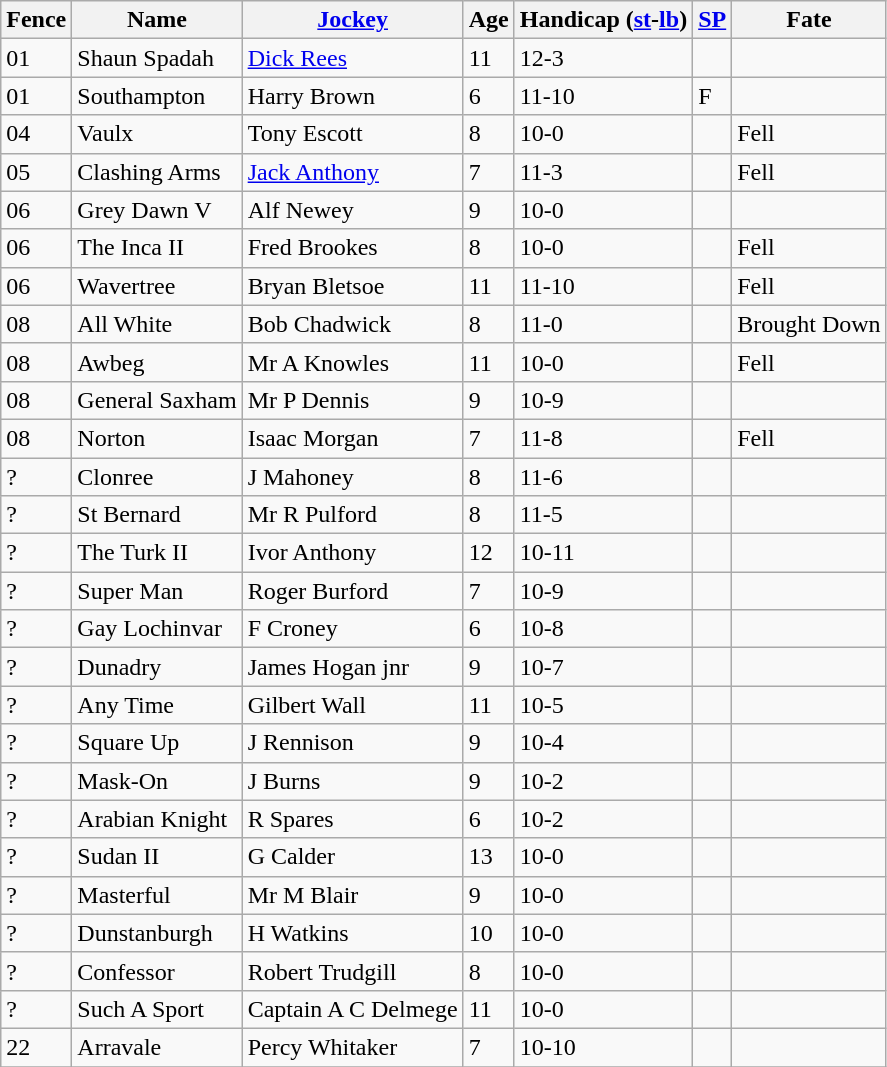<table class="wikitable sortable">
<tr>
<th>Fence</th>
<th>Name</th>
<th><a href='#'>Jockey</a></th>
<th>Age</th>
<th>Handicap (<a href='#'>st</a>-<a href='#'>lb</a>)</th>
<th><a href='#'>SP</a></th>
<th>Fate</th>
</tr>
<tr>
<td>01</td>
<td>Shaun Spadah</td>
<td><a href='#'>Dick Rees</a></td>
<td>11</td>
<td>12-3</td>
<td></td>
<td></td>
</tr>
<tr>
<td>01</td>
<td>Southampton</td>
<td>Harry Brown</td>
<td>6</td>
<td>11-10</td>
<td> F</td>
<td></td>
</tr>
<tr>
<td>04</td>
<td>Vaulx</td>
<td>Tony Escott</td>
<td>8</td>
<td>10-0</td>
<td></td>
<td>Fell</td>
</tr>
<tr>
<td>05</td>
<td>Clashing Arms</td>
<td><a href='#'>Jack Anthony</a></td>
<td>7</td>
<td>11-3</td>
<td></td>
<td>Fell</td>
</tr>
<tr>
<td>06</td>
<td>Grey Dawn V</td>
<td>Alf Newey</td>
<td>9</td>
<td>10-0</td>
<td></td>
<td></td>
</tr>
<tr>
<td>06</td>
<td>The Inca II</td>
<td>Fred Brookes</td>
<td>8</td>
<td>10-0</td>
<td></td>
<td>Fell</td>
</tr>
<tr>
<td>06</td>
<td>Wavertree</td>
<td>Bryan Bletsoe</td>
<td>11</td>
<td>11-10</td>
<td></td>
<td>Fell</td>
</tr>
<tr>
<td>08</td>
<td>All White</td>
<td>Bob Chadwick</td>
<td>8</td>
<td>11-0</td>
<td></td>
<td>Brought Down</td>
</tr>
<tr>
<td>08</td>
<td>Awbeg</td>
<td>Mr A Knowles</td>
<td>11</td>
<td>10-0</td>
<td></td>
<td>Fell</td>
</tr>
<tr>
<td>08</td>
<td>General Saxham</td>
<td>Mr P Dennis</td>
<td>9</td>
<td>10-9</td>
<td></td>
<td></td>
</tr>
<tr>
<td>08</td>
<td>Norton</td>
<td>Isaac Morgan</td>
<td>7</td>
<td>11-8</td>
<td></td>
<td>Fell</td>
</tr>
<tr>
<td>?</td>
<td>Clonree</td>
<td>J Mahoney</td>
<td>8</td>
<td>11-6</td>
<td></td>
<td></td>
</tr>
<tr>
<td>?</td>
<td>St Bernard</td>
<td>Mr R Pulford</td>
<td>8</td>
<td>11-5</td>
<td></td>
<td></td>
</tr>
<tr>
<td>?</td>
<td>The Turk II</td>
<td>Ivor Anthony</td>
<td>12</td>
<td>10-11</td>
<td></td>
<td></td>
</tr>
<tr>
<td>?</td>
<td>Super Man</td>
<td>Roger Burford</td>
<td>7</td>
<td>10-9</td>
<td></td>
<td></td>
</tr>
<tr>
<td>?</td>
<td>Gay Lochinvar</td>
<td>F Croney</td>
<td>6</td>
<td>10-8</td>
<td></td>
<td></td>
</tr>
<tr>
<td>?</td>
<td>Dunadry</td>
<td>James Hogan jnr</td>
<td>9</td>
<td>10-7</td>
<td></td>
<td></td>
</tr>
<tr>
<td>?</td>
<td>Any Time</td>
<td>Gilbert Wall</td>
<td>11</td>
<td>10-5</td>
<td></td>
<td></td>
</tr>
<tr>
<td>?</td>
<td>Square Up</td>
<td>J Rennison</td>
<td>9</td>
<td>10-4</td>
<td></td>
<td></td>
</tr>
<tr>
<td>?</td>
<td>Mask-On</td>
<td>J Burns</td>
<td>9</td>
<td>10-2</td>
<td></td>
<td></td>
</tr>
<tr>
<td>?</td>
<td>Arabian Knight</td>
<td>R Spares</td>
<td>6</td>
<td>10-2</td>
<td></td>
<td></td>
</tr>
<tr>
<td>?</td>
<td>Sudan II</td>
<td>G Calder</td>
<td>13</td>
<td>10-0</td>
<td></td>
<td></td>
</tr>
<tr>
<td>?</td>
<td>Masterful</td>
<td>Mr M Blair</td>
<td>9</td>
<td>10-0</td>
<td></td>
<td></td>
</tr>
<tr>
<td>?</td>
<td>Dunstanburgh</td>
<td>H Watkins</td>
<td>10</td>
<td>10-0</td>
<td></td>
<td></td>
</tr>
<tr>
<td>?</td>
<td>Confessor</td>
<td>Robert Trudgill</td>
<td>8</td>
<td>10-0</td>
<td></td>
<td></td>
</tr>
<tr>
<td>?</td>
<td>Such A Sport</td>
<td>Captain A C Delmege</td>
<td>11</td>
<td>10-0</td>
<td></td>
<td></td>
</tr>
<tr>
<td>22</td>
<td>Arravale</td>
<td>Percy Whitaker</td>
<td>7</td>
<td>10-10</td>
<td></td>
<td></td>
</tr>
<tr>
</tr>
</table>
